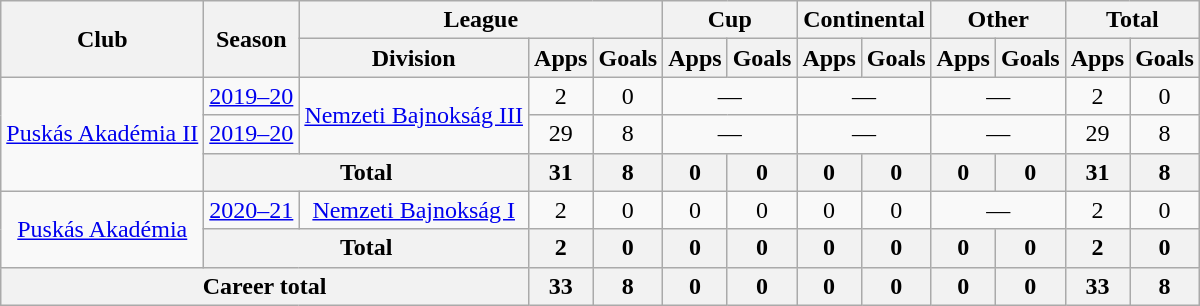<table class="wikitable" style="text-align:center">
<tr>
<th rowspan="2">Club</th>
<th rowspan="2">Season</th>
<th colspan="3">League</th>
<th colspan="2">Cup</th>
<th colspan="2">Continental</th>
<th colspan="2">Other</th>
<th colspan="2">Total</th>
</tr>
<tr>
<th>Division</th>
<th>Apps</th>
<th>Goals</th>
<th>Apps</th>
<th>Goals</th>
<th>Apps</th>
<th>Goals</th>
<th>Apps</th>
<th>Goals</th>
<th>Apps</th>
<th>Goals</th>
</tr>
<tr>
<td rowspan="3"><a href='#'>Puskás Akadémia II</a></td>
<td><a href='#'>2019–20</a></td>
<td rowspan="2"><a href='#'>Nemzeti Bajnokság III</a></td>
<td>2</td>
<td>0</td>
<td colspan="2">—</td>
<td colspan="2">—</td>
<td colspan="2">—</td>
<td>2</td>
<td>0</td>
</tr>
<tr>
<td><a href='#'>2019–20</a></td>
<td>29</td>
<td>8</td>
<td colspan="2">—</td>
<td colspan="2">—</td>
<td colspan="2">—</td>
<td>29</td>
<td>8</td>
</tr>
<tr>
<th colspan="2">Total</th>
<th>31</th>
<th>8</th>
<th>0</th>
<th>0</th>
<th>0</th>
<th>0</th>
<th>0</th>
<th>0</th>
<th>31</th>
<th>8</th>
</tr>
<tr>
<td rowspan="2"><a href='#'>Puskás Akadémia</a></td>
<td><a href='#'>2020–21</a></td>
<td rowspan="1"><a href='#'>Nemzeti Bajnokság I</a></td>
<td>2</td>
<td>0</td>
<td>0</td>
<td>0</td>
<td>0</td>
<td>0</td>
<td colspan="2">—</td>
<td>2</td>
<td>0</td>
</tr>
<tr>
<th colspan="2">Total</th>
<th>2</th>
<th>0</th>
<th>0</th>
<th>0</th>
<th>0</th>
<th>0</th>
<th>0</th>
<th>0</th>
<th>2</th>
<th>0</th>
</tr>
<tr>
<th colspan="3">Career total</th>
<th>33</th>
<th>8</th>
<th>0</th>
<th>0</th>
<th>0</th>
<th>0</th>
<th>0</th>
<th>0</th>
<th>33</th>
<th>8</th>
</tr>
</table>
